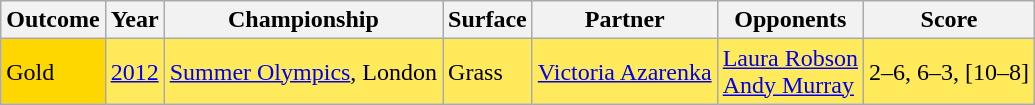<table class="sortable wikitable">
<tr>
<th>Outcome</th>
<th>Year</th>
<th>Championship</th>
<th>Surface</th>
<th>Partner</th>
<th>Opponents</th>
<th class="unsortable">Score</th>
</tr>
<tr bgcolor=FFEA5C>
<td bgcolor=gold>Gold</td>
<td><a href='#'>2012</a></td>
<td><a href='#'>Summer Olympics</a>, London</td>
<td>Grass</td>
<td> <a href='#'>Victoria Azarenka</a></td>
<td> <a href='#'>Laura Robson</a><br> <a href='#'>Andy Murray</a></td>
<td>2–6, 6–3, [10–8]</td>
</tr>
</table>
